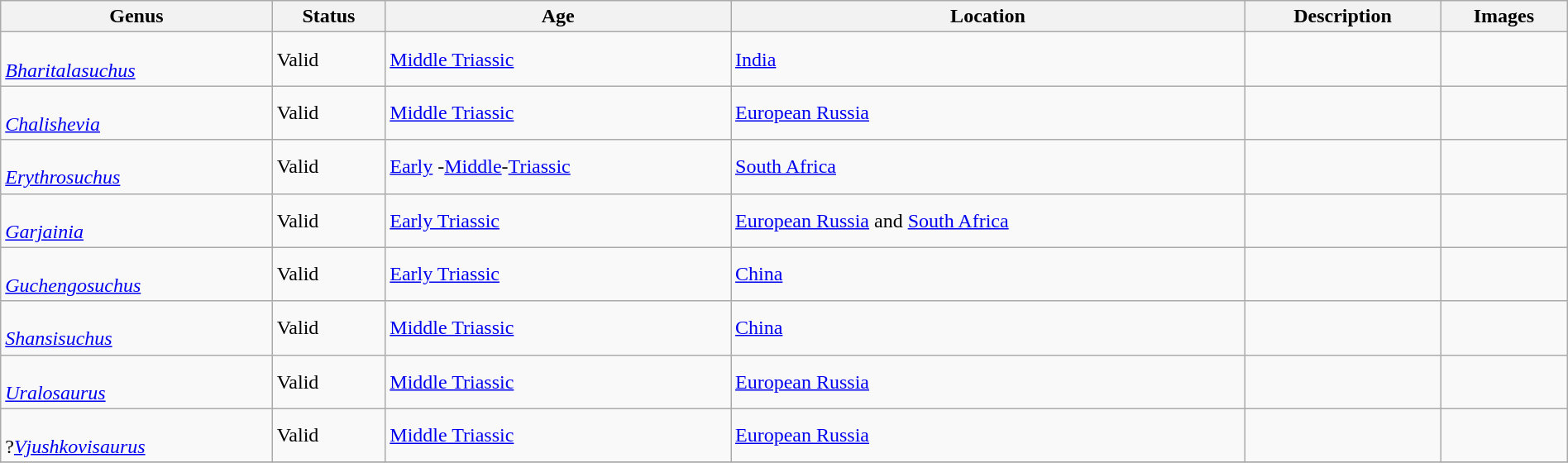<table class="wikitable sortable" align="center" width="100%">
<tr>
<th>Genus</th>
<th>Status</th>
<th>Age</th>
<th>Location</th>
<th class="unsortable">Description</th>
<th class="unsortable">Images</th>
</tr>
<tr>
<td><br><em><a href='#'>Bharitalasuchus</a></em></td>
<td>Valid</td>
<td><a href='#'>Middle Triassic</a></td>
<td><a href='#'>India</a></td>
<td></td>
<td></td>
</tr>
<tr>
<td><br><em><a href='#'>Chalishevia</a></em></td>
<td>Valid</td>
<td><a href='#'>Middle Triassic</a></td>
<td><a href='#'>European Russia</a></td>
<td></td>
<td></td>
</tr>
<tr>
<td><br><em><a href='#'>Erythrosuchus</a></em></td>
<td>Valid</td>
<td><a href='#'>Early</a> -<a href='#'>Middle</a>-<a href='#'>Triassic</a></td>
<td><a href='#'>South Africa</a></td>
<td></td>
<td></td>
</tr>
<tr>
<td><br><em><a href='#'>Garjainia</a></em></td>
<td>Valid</td>
<td><a href='#'>Early Triassic</a></td>
<td><a href='#'>European Russia</a> and <a href='#'>South Africa</a></td>
<td></td>
<td></td>
</tr>
<tr>
<td><br><em><a href='#'>Guchengosuchus</a></em></td>
<td>Valid</td>
<td><a href='#'>Early Triassic</a></td>
<td><a href='#'>China</a></td>
<td></td>
<td></td>
</tr>
<tr>
<td><br><em><a href='#'>Shansisuchus</a></em></td>
<td>Valid</td>
<td><a href='#'>Middle Triassic</a></td>
<td><a href='#'>China</a></td>
<td></td>
<td></td>
</tr>
<tr>
<td><br><em><a href='#'>Uralosaurus</a></em></td>
<td>Valid</td>
<td><a href='#'>Middle Triassic</a></td>
<td><a href='#'>European Russia</a></td>
<td></td>
<td></td>
</tr>
<tr>
<td><br>?<em><a href='#'>Vjushkovisaurus</a></em></td>
<td>Valid</td>
<td><a href='#'>Middle Triassic</a></td>
<td><a href='#'>European Russia</a></td>
<td></td>
<td></td>
</tr>
<tr>
</tr>
</table>
